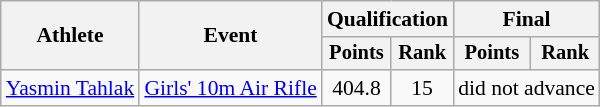<table class="wikitable" style="font-size:90%;">
<tr>
<th rowspan=2>Athlete</th>
<th rowspan=2>Event</th>
<th colspan=2>Qualification</th>
<th colspan=2>Final</th>
</tr>
<tr style="font-size:95%">
<th>Points</th>
<th>Rank</th>
<th>Points</th>
<th>Rank</th>
</tr>
<tr align=center>
<td align=left><a href='#'>Yasmin Tahlak</a></td>
<td align=left><a href='#'>Girls' 10m Air Rifle</a></td>
<td>404.8</td>
<td>15</td>
<td colspan=2>did not advance</td>
</tr>
</table>
